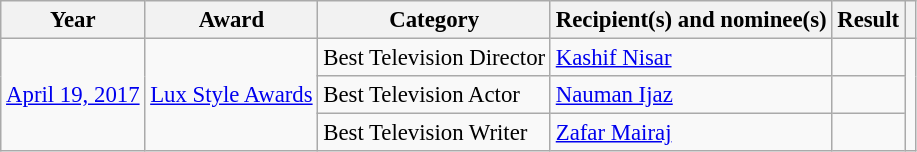<table class="wikitable plainrowheaders sortable" style="font-size: 95%;">
<tr>
<th scope="col">Year</th>
<th scope="col">Award</th>
<th scope="col">Category</th>
<th scope="col">Recipient(s) and nominee(s)</th>
<th scope="col">Result</th>
<th scope="col" class="unsortable"></th>
</tr>
<tr>
<td rowspan=3><a href='#'>April 19, 2017</a></td>
<td rowspan="3"><a href='#'>Lux Style Awards</a></td>
<td>Best Television Director</td>
<td><a href='#'>Kashif Nisar</a></td>
<td></td>
<td rowspan="3"></td>
</tr>
<tr>
<td>Best Television Actor</td>
<td><a href='#'>Nauman Ijaz</a></td>
<td></td>
</tr>
<tr>
<td>Best Television Writer</td>
<td><a href='#'>Zafar Mairaj</a></td>
<td></td>
</tr>
</table>
